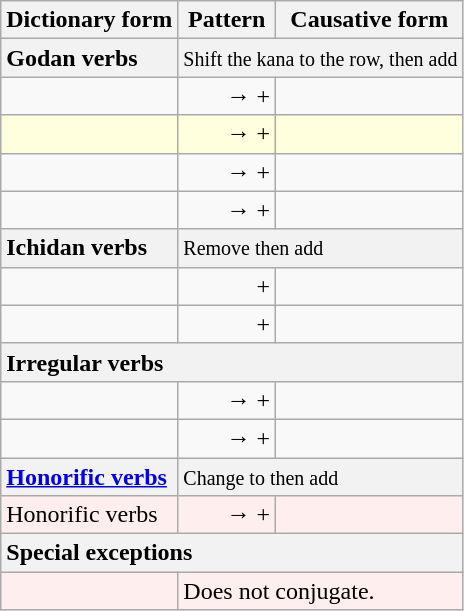<table class="wikitable">
<tr>
<th>Dictionary form</th>
<th>Pattern </th>
<th>Causative form </th>
</tr>
<tr>
<th style="text-align:left;">Godan verbs</th>
<th style="text-align:left;font-weight:normal;" colspan="2"><small>Shift the  kana to the  row, then add </small></th>
</tr>
<tr>
<td></td>
<td style="text-align:right;"><strong></strong> → <strong></strong> + <strong></strong></td>
<td></td>
</tr>
<tr>
<td style="background-color:#ffd;"> </td>
<td style="text-align:right;background-color:#ffd;"><strong></strong> → <strong></strong> + <strong></strong></td>
<td style="background-color:#ffd;"></td>
</tr>
<tr>
<td></td>
<td style="text-align:right;"><strong></strong> → <strong></strong> + <strong></strong></td>
<td></td>
</tr>
<tr>
<td></td>
<td style="text-align:right;"><strong></strong> → <strong></strong> + <strong></strong></td>
<td></td>
</tr>
<tr>
<th style="text-align:left;">Ichidan verbs</th>
<th style="text-align:left;font-weight:normal;" colspan="2"><small>Remove  then add </small></th>
</tr>
<tr>
<td></td>
<td style="text-align:right;"><strong></strong> + <strong></strong></td>
<td></td>
</tr>
<tr>
<td></td>
<td style="text-align:right;"><strong></strong> + <strong></strong></td>
<td></td>
</tr>
<tr>
<th style="text-align:left;" colspan="3">Irregular verbs</th>
</tr>
<tr>
<td></td>
<td style="text-align:right;"><strong></strong> → <strong></strong> + <strong></strong></td>
<td></td>
</tr>
<tr>
<td></td>
<td style="text-align:right;"><strong></strong> → <strong></strong> + <strong></strong></td>
<td></td>
</tr>
<tr>
<th style="text-align:left;"><a href='#'>Honorific verbs</a></th>
<th style="text-align:left;font-weight:normal;" colspan="2"><small>Change  to  then add </small></th>
</tr>
<tr>
<td style="background-color:#fee;">Honorific verbs </td>
<td style="text-align:right;background-color:#fee;"><strong></strong> → <strong></strong> + <strong></strong></td>
<td style="background-color:#fee;"></td>
</tr>
<tr>
<th style="text-align:left;" colspan="3">Special exceptions</th>
</tr>
<tr>
<td style="background-color:#fee;"></td>
<td style="background-color:#fee;" colspan="2">Does not conjugate.</td>
</tr>
</table>
